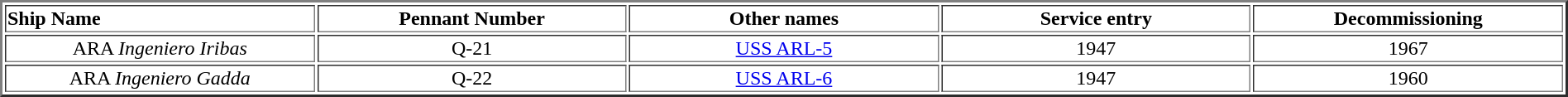<table width="100%" border="2">
<tr>
<th width="16%" align="left">Ship Name</th>
<th width="16%" align="center">Pennant Number</th>
<th width="16%" align="center">Other names</th>
<th width="16%" align="center">Service entry</th>
<th width="16%" align="center">Decommissioning</th>
</tr>
<tr>
<td align="center">ARA <em>Ingeniero Iribas</em></td>
<td align="center">Q-21</td>
<td align="center"><a href='#'>USS ARL-5</a></td>
<td align="center">1947</td>
<td align="center">1967</td>
</tr>
<tr>
<td align="center">ARA <em>Ingeniero Gadda</em></td>
<td align="center">Q-22</td>
<td align="center"><a href='#'>USS ARL-6</a></td>
<td align="center">1947</td>
<td align="center">1960</td>
</tr>
</table>
